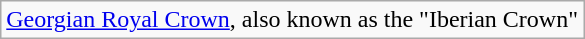<table class="wikitable">
<tr>
<td> <a href='#'>Georgian Royal Crown</a>, also known as the "Iberian Crown"</td>
</tr>
</table>
